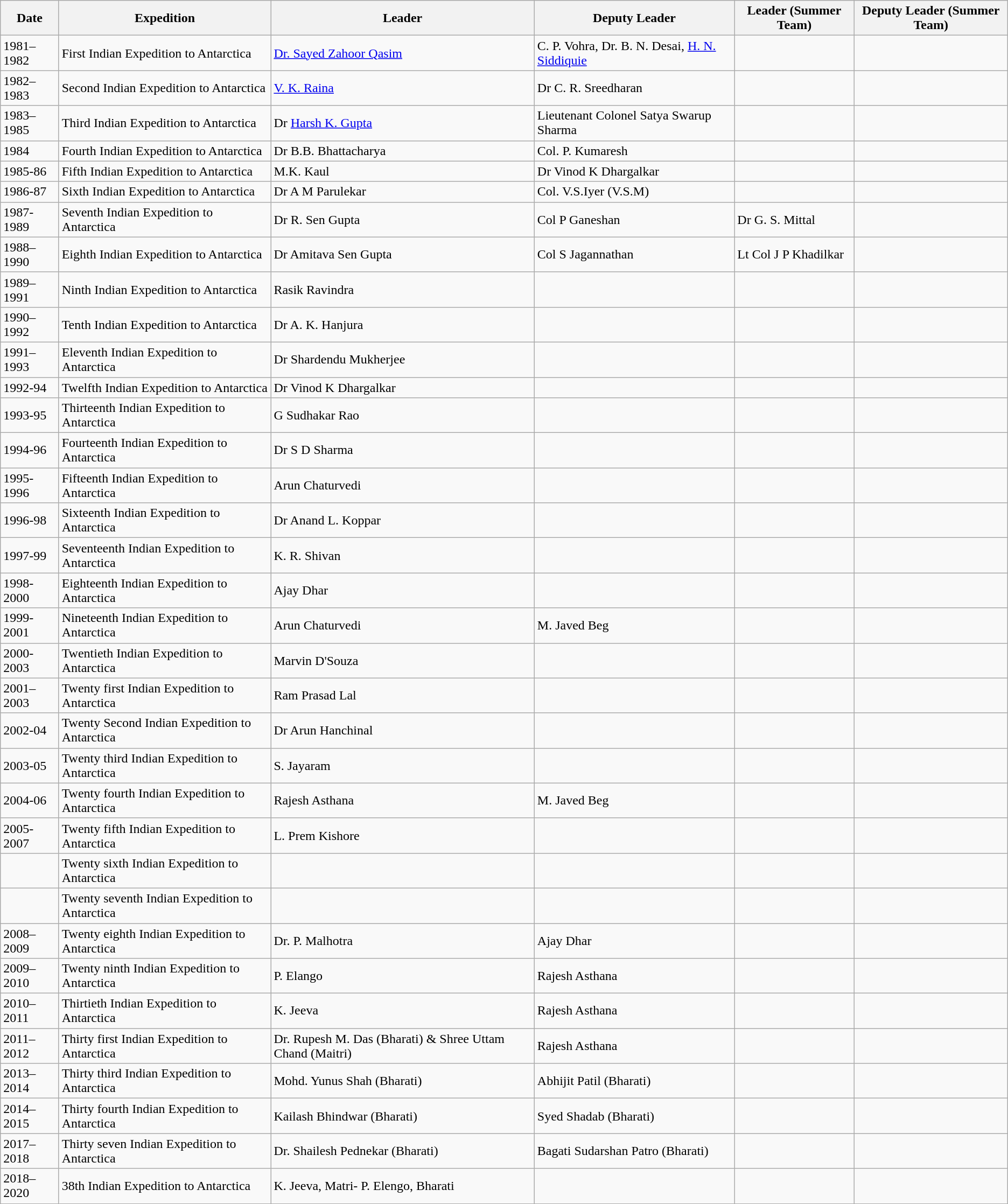<table class="wikitable">
<tr>
<th>Date</th>
<th>Expedition</th>
<th>Leader</th>
<th>Deputy Leader</th>
<th>Leader (Summer Team)</th>
<th>Deputy Leader (Summer Team)</th>
</tr>
<tr>
<td>1981–1982</td>
<td>First Indian Expedition to Antarctica</td>
<td><a href='#'>Dr. Sayed Zahoor Qasim</a></td>
<td>C. P. Vohra, Dr. B. N. Desai, <a href='#'>H. N. Siddiquie</a></td>
<td></td>
<td></td>
</tr>
<tr>
<td>1982–1983</td>
<td>Second Indian Expedition to Antarctica</td>
<td><a href='#'>V. K. Raina</a></td>
<td>Dr C. R. Sreedharan</td>
<td></td>
<td></td>
</tr>
<tr>
<td>1983–1985</td>
<td>Third Indian Expedition to Antarctica</td>
<td>Dr <a href='#'>Harsh K. Gupta</a></td>
<td>Lieutenant Colonel Satya Swarup Sharma</td>
<td></td>
<td></td>
</tr>
<tr>
<td>1984</td>
<td>Fourth Indian Expedition to Antarctica</td>
<td>Dr B.B. Bhattacharya</td>
<td>Col. P. Kumaresh</td>
<td></td>
<td></td>
</tr>
<tr>
<td>1985-86</td>
<td>Fifth Indian Expedition to Antarctica</td>
<td>M.K. Kaul</td>
<td>Dr Vinod K Dhargalkar</td>
<td></td>
<td></td>
</tr>
<tr>
<td>1986-87</td>
<td>Sixth Indian Expedition to Antarctica</td>
<td>Dr A M Parulekar</td>
<td>Col. V.S.Iyer (V.S.M)</td>
<td></td>
<td></td>
</tr>
<tr>
<td>1987-1989</td>
<td>Seventh Indian Expedition to Antarctica</td>
<td>Dr R. Sen Gupta</td>
<td>Col P Ganeshan</td>
<td>Dr G. S. Mittal</td>
</tr>
<tr>
<td>1988–1990</td>
<td>Eighth Indian Expedition to Antarctica</td>
<td>Dr Amitava Sen Gupta</td>
<td>Col S Jagannathan</td>
<td>Lt Col J P Khadilkar</td>
<td></td>
</tr>
<tr>
<td>1989–1991</td>
<td>Ninth Indian Expedition to Antarctica</td>
<td>Rasik Ravindra</td>
<td></td>
<td></td>
<td></td>
</tr>
<tr>
<td>1990–1992</td>
<td>Tenth Indian Expedition to Antarctica</td>
<td>Dr A. K. Hanjura</td>
<td></td>
<td></td>
<td></td>
</tr>
<tr>
<td>1991–1993</td>
<td>Eleventh Indian Expedition to Antarctica</td>
<td>Dr Shardendu Mukherjee</td>
<td></td>
<td></td>
<td></td>
</tr>
<tr>
<td>1992-94</td>
<td>Twelfth Indian Expedition to Antarctica</td>
<td>Dr Vinod K Dhargalkar</td>
<td></td>
<td></td>
<td></td>
</tr>
<tr>
<td>1993-95</td>
<td>Thirteenth Indian Expedition to Antarctica</td>
<td>G Sudhakar Rao</td>
<td></td>
<td></td>
<td></td>
</tr>
<tr>
<td>1994-96</td>
<td>Fourteenth Indian Expedition to Antarctica</td>
<td>Dr S D Sharma</td>
<td></td>
<td></td>
<td></td>
</tr>
<tr>
<td>1995-1996</td>
<td>Fifteenth Indian Expedition to Antarctica</td>
<td>Arun Chaturvedi</td>
<td></td>
<td></td>
<td></td>
</tr>
<tr>
<td>1996-98</td>
<td>Sixteenth Indian Expedition to Antarctica</td>
<td>Dr Anand L. Koppar</td>
<td></td>
<td></td>
<td></td>
</tr>
<tr>
<td>1997-99</td>
<td>Seventeenth Indian Expedition to Antarctica</td>
<td>K. R. Shivan</td>
<td></td>
<td></td>
<td></td>
</tr>
<tr>
<td>1998-2000</td>
<td>Eighteenth Indian Expedition to Antarctica</td>
<td>Ajay Dhar</td>
<td></td>
<td></td>
<td></td>
</tr>
<tr>
<td>1999-2001</td>
<td>Nineteenth Indian Expedition to Antarctica</td>
<td>Arun Chaturvedi</td>
<td>M. Javed Beg</td>
<td></td>
<td></td>
</tr>
<tr>
<td>2000-2003</td>
<td>Twentieth Indian Expedition to Antarctica</td>
<td>Marvin D'Souza</td>
<td></td>
<td></td>
<td></td>
</tr>
<tr>
<td>2001–2003</td>
<td>Twenty first Indian Expedition to Antarctica</td>
<td>Ram Prasad Lal</td>
<td></td>
<td></td>
<td></td>
</tr>
<tr>
<td>2002-04</td>
<td>Twenty Second Indian Expedition to Antarctica</td>
<td>Dr Arun Hanchinal</td>
<td></td>
<td></td>
<td></td>
</tr>
<tr>
<td>2003-05</td>
<td>Twenty third Indian Expedition to Antarctica</td>
<td>S. Jayaram</td>
<td></td>
<td></td>
<td></td>
</tr>
<tr>
<td>2004-06</td>
<td>Twenty fourth Indian Expedition to Antarctica</td>
<td>Rajesh Asthana</td>
<td>M. Javed Beg</td>
<td></td>
<td></td>
</tr>
<tr>
<td>2005-2007</td>
<td>Twenty fifth Indian Expedition to Antarctica</td>
<td>L. Prem Kishore</td>
<td></td>
<td></td>
<td></td>
</tr>
<tr>
<td></td>
<td>Twenty sixth Indian Expedition to Antarctica</td>
<td></td>
<td></td>
<td></td>
<td></td>
</tr>
<tr>
<td></td>
<td>Twenty seventh Indian Expedition to Antarctica</td>
<td></td>
<td></td>
<td></td>
<td></td>
</tr>
<tr>
<td>2008–2009</td>
<td>Twenty eighth Indian Expedition to Antarctica</td>
<td>Dr. P. Malhotra</td>
<td>Ajay Dhar</td>
<td></td>
<td></td>
</tr>
<tr>
<td>2009–2010</td>
<td>Twenty ninth Indian Expedition to Antarctica</td>
<td>P. Elango</td>
<td>Rajesh Asthana</td>
<td></td>
<td></td>
</tr>
<tr>
<td>2010–2011</td>
<td>Thirtieth Indian Expedition to Antarctica</td>
<td>K. Jeeva</td>
<td>Rajesh Asthana</td>
<td></td>
<td></td>
</tr>
<tr>
<td>2011–2012</td>
<td>Thirty first Indian Expedition to Antarctica</td>
<td>Dr. Rupesh M. Das (Bharati) & Shree Uttam Chand (Maitri)</td>
<td>Rajesh Asthana</td>
<td></td>
<td></td>
</tr>
<tr>
<td>2013–2014</td>
<td>Thirty third Indian Expedition to Antarctica</td>
<td>Mohd. Yunus Shah (Bharati)</td>
<td>Abhijit Patil (Bharati)</td>
<td></td>
<td></td>
</tr>
<tr>
<td>2014–2015</td>
<td>Thirty fourth Indian Expedition to Antarctica</td>
<td>Kailash Bhindwar (Bharati)</td>
<td>Syed Shadab (Bharati)</td>
<td></td>
<td></td>
</tr>
<tr>
<td>2017–2018</td>
<td>Thirty seven Indian Expedition to Antarctica</td>
<td>Dr. Shailesh Pednekar (Bharati)</td>
<td>Bagati Sudarshan Patro (Bharati)</td>
<td></td>
<td></td>
</tr>
<tr>
<td>2018–2020</td>
<td>38th Indian Expedition to Antarctica</td>
<td>K. Jeeva, Matri- P. Elengo, Bharati</td>
<td></td>
<td></td>
<td></td>
</tr>
</table>
